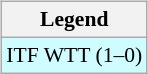<table>
<tr valign=top>
<td><br><table class=wikitable style=font-size:90%>
<tr>
<th>Legend</th>
</tr>
<tr bgcolor=cffcff>
<td>ITF WTT (1–0)</td>
</tr>
</table>
</td>
<td></td>
</tr>
</table>
